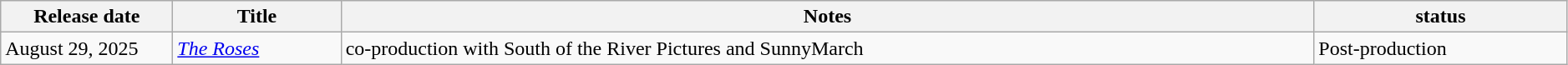<table class="wikitable plainrowheaders sortable" style="width:99%;">
<tr>
<th scope="col" style="width:130px;">Release date</th>
<th scope="col">Title</th>
<th scope="col" class="unsortable">Notes</th>
<th>status</th>
</tr>
<tr>
<td>August 29, 2025</td>
<td><em><a href='#'>The Roses</a></em></td>
<td>co-production with South of the River Pictures and SunnyMarch</td>
<td>Post-production</td>
</tr>
</table>
